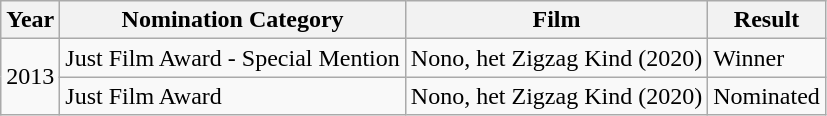<table class="wikitable">
<tr>
<th>Year</th>
<th>Nomination Category</th>
<th>Film</th>
<th>Result</th>
</tr>
<tr>
<td rowspan="2">2013</td>
<td>Just Film Award - Special Mention</td>
<td>Nono, het Zigzag Kind (2020)</td>
<td>Winner</td>
</tr>
<tr>
<td>Just Film Award</td>
<td>Nono, het Zigzag Kind (2020)</td>
<td>Nominated</td>
</tr>
</table>
